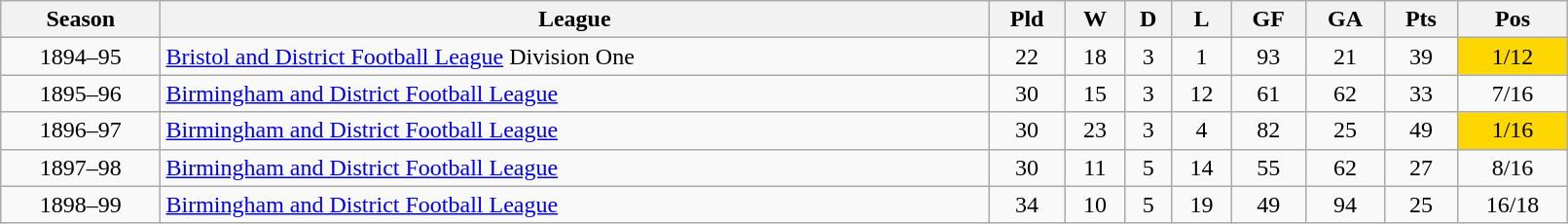<table class="wikitable" style="width:85%; align:center; text-align:center">
<tr>
<th>Season</th>
<th>League</th>
<th>Pld</th>
<th>W</th>
<th>D</th>
<th>L</th>
<th>GF</th>
<th>GA</th>
<th>Pts</th>
<th>Pos</th>
</tr>
<tr>
<td>1894–95</td>
<td align="left"><a href='#'>Bristol and District Football League</a> Division One</td>
<td>22</td>
<td>18</td>
<td>3</td>
<td>1</td>
<td>93</td>
<td>21</td>
<td>39</td>
<td bgcolor=gold>1/12</td>
</tr>
<tr>
<td>1895–96</td>
<td align="left"><a href='#'>Birmingham and District Football League</a></td>
<td>30</td>
<td>15</td>
<td>3</td>
<td>12</td>
<td>61</td>
<td>62</td>
<td>33</td>
<td>7/16</td>
</tr>
<tr>
<td>1896–97</td>
<td align="left"><a href='#'>Birmingham and District Football League</a></td>
<td>30</td>
<td>23</td>
<td>3</td>
<td>4</td>
<td>82</td>
<td>25</td>
<td>49</td>
<td bgcolor=gold>1/16</td>
</tr>
<tr>
<td>1897–98</td>
<td align="left"><a href='#'>Birmingham and District Football League</a></td>
<td>30</td>
<td>11</td>
<td>5</td>
<td>14</td>
<td>55</td>
<td>62</td>
<td>27</td>
<td>8/16</td>
</tr>
<tr>
<td>1898–99</td>
<td align="left"><a href='#'>Birmingham and District Football League</a></td>
<td>34</td>
<td>10</td>
<td>5</td>
<td>19</td>
<td>49</td>
<td>94</td>
<td>25</td>
<td>16/18</td>
</tr>
</table>
